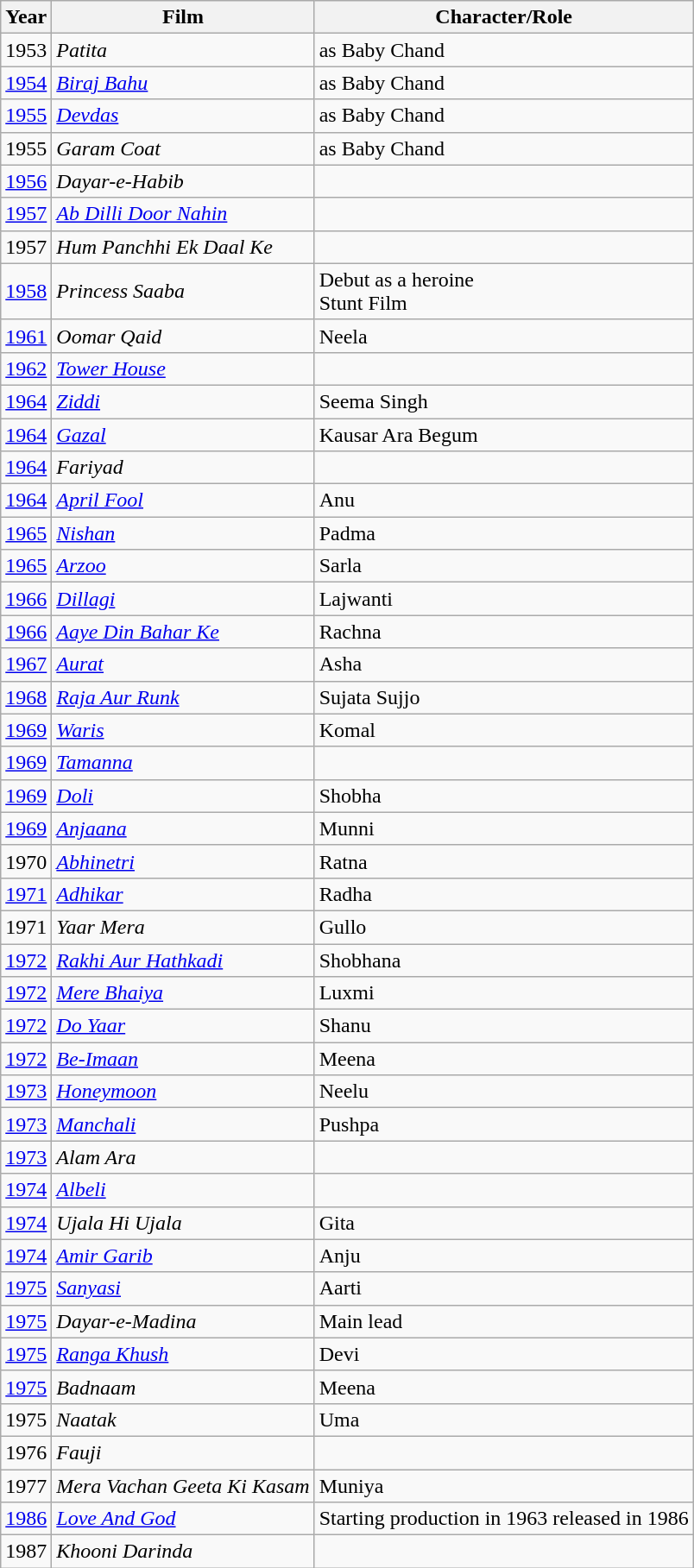<table class="wikitable">
<tr>
<th>Year</th>
<th>Film</th>
<th>Character/Role</th>
</tr>
<tr>
<td>1953</td>
<td><em>Patita</em></td>
<td>as Baby Chand</td>
</tr>
<tr>
<td><a href='#'>1954</a></td>
<td><em><a href='#'>Biraj Bahu</a></em></td>
<td>as Baby Chand</td>
</tr>
<tr>
<td><a href='#'>1955</a></td>
<td><em><a href='#'>Devdas</a></em></td>
<td>as Baby Chand</td>
</tr>
<tr>
<td>1955</td>
<td><em>Garam Coat</em></td>
<td>as Baby Chand</td>
</tr>
<tr>
<td><a href='#'>1956</a></td>
<td><em>Dayar-e-Habib</em></td>
<td></td>
</tr>
<tr>
<td><a href='#'>1957</a></td>
<td><em><a href='#'>Ab Dilli Door Nahin</a></em></td>
<td></td>
</tr>
<tr>
<td>1957</td>
<td><em>Hum Panchhi Ek Daal Ke</em></td>
<td></td>
</tr>
<tr>
<td><a href='#'>1958</a></td>
<td><em>Princess Saaba</em></td>
<td>Debut as a heroine<br> Stunt Film</td>
</tr>
<tr>
<td><a href='#'>1961</a></td>
<td><em>Oomar Qaid</em></td>
<td>Neela</td>
</tr>
<tr>
<td><a href='#'>1962</a></td>
<td><em><a href='#'>Tower House</a></em></td>
<td></td>
</tr>
<tr>
<td><a href='#'>1964</a></td>
<td><em><a href='#'>Ziddi</a></em></td>
<td>Seema Singh</td>
</tr>
<tr>
<td><a href='#'>1964</a></td>
<td><em><a href='#'>Gazal</a></em></td>
<td>Kausar Ara Begum</td>
</tr>
<tr>
<td><a href='#'>1964</a></td>
<td><em>Fariyad</em></td>
<td></td>
</tr>
<tr>
<td><a href='#'>1964</a></td>
<td><em><a href='#'>April Fool</a></em></td>
<td>Anu</td>
</tr>
<tr>
<td><a href='#'>1965</a></td>
<td><em><a href='#'>Nishan</a></em></td>
<td>Padma</td>
</tr>
<tr>
<td><a href='#'>1965</a></td>
<td><em><a href='#'>Arzoo</a></em></td>
<td>Sarla</td>
</tr>
<tr>
<td><a href='#'>1966</a></td>
<td><em><a href='#'>Dillagi</a></em></td>
<td>Lajwanti</td>
</tr>
<tr>
<td><a href='#'>1966</a></td>
<td><em><a href='#'>Aaye Din Bahar Ke</a></em></td>
<td>Rachna</td>
</tr>
<tr>
<td><a href='#'>1967</a></td>
<td><em><a href='#'>Aurat</a></em></td>
<td>Asha</td>
</tr>
<tr>
<td><a href='#'>1968</a></td>
<td><em><a href='#'>Raja Aur Runk</a></em></td>
<td>Sujata Sujjo</td>
</tr>
<tr>
<td><a href='#'>1969</a></td>
<td><em><a href='#'>Waris</a></em></td>
<td>Komal</td>
</tr>
<tr>
<td><a href='#'>1969</a></td>
<td><em><a href='#'>Tamanna</a></em></td>
<td></td>
</tr>
<tr>
<td><a href='#'>1969</a></td>
<td><em><a href='#'>Doli</a></em></td>
<td>Shobha</td>
</tr>
<tr>
<td><a href='#'>1969</a></td>
<td><em><a href='#'>Anjaana</a></em></td>
<td>Munni</td>
</tr>
<tr>
<td>1970</td>
<td><em><a href='#'>Abhinetri</a></em></td>
<td>Ratna</td>
</tr>
<tr>
<td><a href='#'>1971</a></td>
<td><em><a href='#'>Adhikar</a></em></td>
<td>Radha</td>
</tr>
<tr>
<td>1971</td>
<td><em>Yaar Mera</em></td>
<td>Gullo</td>
</tr>
<tr>
<td><a href='#'>1972</a></td>
<td><em><a href='#'>Rakhi Aur Hathkadi</a></em></td>
<td>Shobhana</td>
</tr>
<tr>
<td><a href='#'>1972</a></td>
<td><em><a href='#'>Mere Bhaiya</a></em></td>
<td>Luxmi</td>
</tr>
<tr>
<td><a href='#'>1972</a></td>
<td><em><a href='#'>Do Yaar</a></em></td>
<td>Shanu</td>
</tr>
<tr>
<td><a href='#'>1972</a></td>
<td><em><a href='#'>Be-Imaan</a></em></td>
<td>Meena</td>
</tr>
<tr>
<td><a href='#'>1973</a></td>
<td><em><a href='#'>Honeymoon</a></em></td>
<td>Neelu</td>
</tr>
<tr>
<td><a href='#'>1973</a></td>
<td><em><a href='#'>Manchali</a></em></td>
<td>Pushpa</td>
</tr>
<tr>
<td><a href='#'>1973</a></td>
<td><em>Alam Ara</em></td>
<td></td>
</tr>
<tr>
<td><a href='#'>1974</a></td>
<td><em><a href='#'>Albeli</a></em></td>
<td></td>
</tr>
<tr>
<td><a href='#'>1974</a></td>
<td><em>Ujala Hi Ujala</em></td>
<td>Gita</td>
</tr>
<tr>
<td><a href='#'>1974</a></td>
<td><em><a href='#'>Amir Garib</a></em></td>
<td>Anju</td>
</tr>
<tr>
<td><a href='#'>1975</a></td>
<td><em><a href='#'>Sanyasi</a></em></td>
<td>Aarti</td>
</tr>
<tr>
<td><a href='#'>1975</a></td>
<td><em>Dayar-e-Madina</em></td>
<td>Main lead</td>
</tr>
<tr>
<td><a href='#'>1975</a></td>
<td><em><a href='#'>Ranga Khush</a></em></td>
<td>Devi</td>
</tr>
<tr>
<td><a href='#'>1975</a></td>
<td><em>Badnaam</em></td>
<td>Meena</td>
</tr>
<tr>
<td>1975</td>
<td><em>Naatak</em></td>
<td>Uma</td>
</tr>
<tr>
<td>1976</td>
<td><em>Fauji</em></td>
<td></td>
</tr>
<tr>
<td>1977</td>
<td><em>Mera Vachan Geeta Ki Kasam</em></td>
<td>Muniya</td>
</tr>
<tr>
<td><a href='#'>1986</a></td>
<td><em><a href='#'>Love And God</a></em></td>
<td>Starting production in 1963 released in 1986</td>
</tr>
<tr>
<td>1987</td>
<td><em>Khooni Darinda</em></td>
<td></td>
</tr>
</table>
